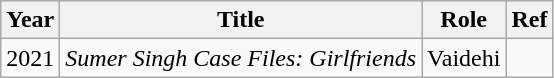<table class="wikitable sortable" style="text-align:center;">
<tr>
<th>Year</th>
<th>Title</th>
<th>Role</th>
<th>Ref</th>
</tr>
<tr>
<td>2021</td>
<td><em>Sumer Singh Case Files: Girlfriends</em></td>
<td>Vaidehi</td>
<td></td>
</tr>
</table>
